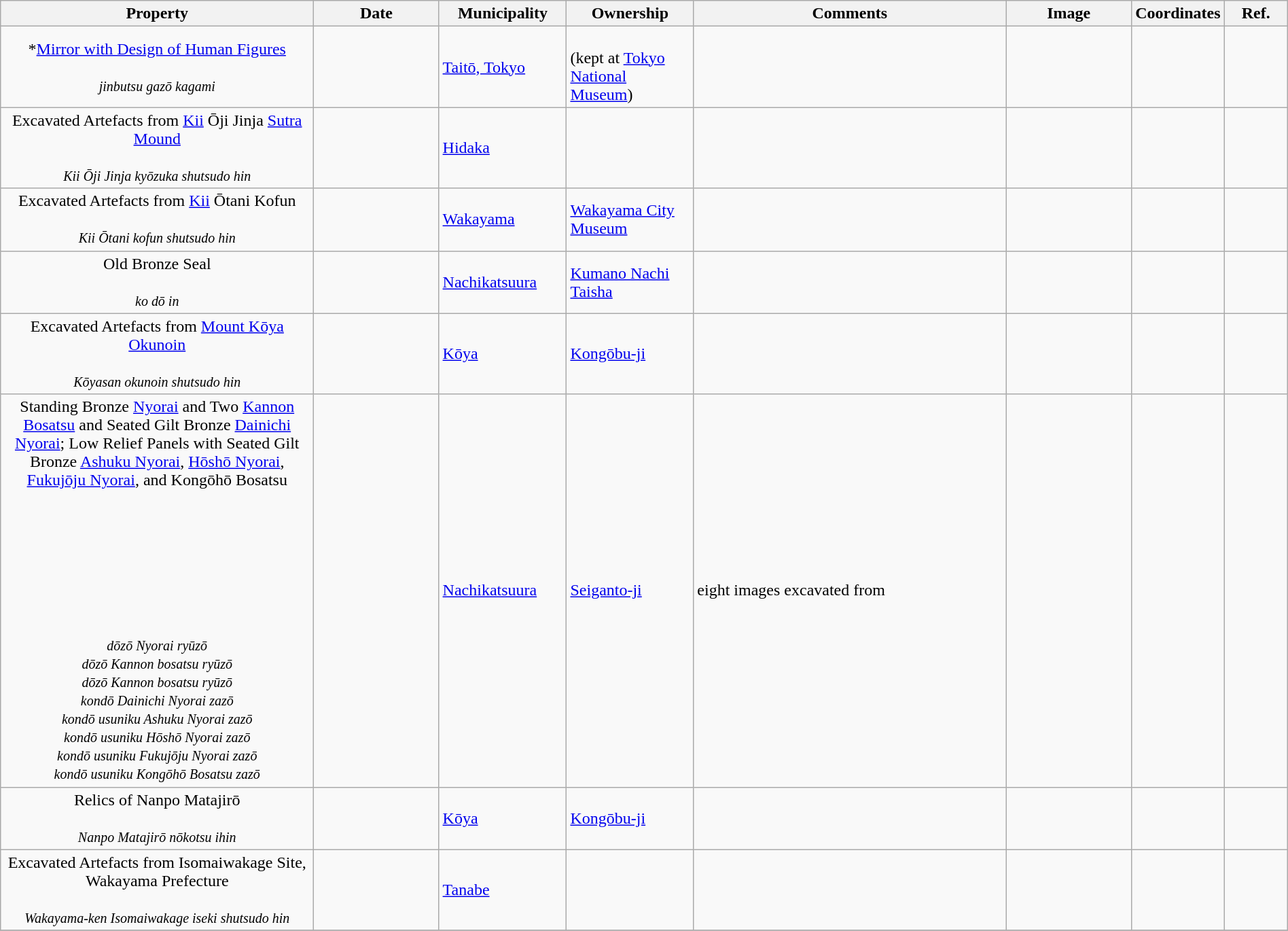<table class="wikitable sortable"  style="width:100%;">
<tr>
<th width="25%" align="left">Property</th>
<th width="10%" align="left">Date</th>
<th width="10%" align="left">Municipality</th>
<th width="10%" align="left">Ownership</th>
<th width="25%" align="left" class="unsortable">Comments</th>
<th width="10%" align="left" class="unsortable">Image</th>
<th width="5%" align="left" class="unsortable">Coordinates</th>
<th width="5%" align="left" class="unsortable">Ref.</th>
</tr>
<tr>
<td align="center">*<a href='#'>Mirror with Design of Human Figures</a><br><br><small><em>jinbutsu gazō kagami</em></small></td>
<td></td>
<td><a href='#'>Taitō, Tokyo</a></td>
<td><br>(kept at <a href='#'>Tokyo National Museum</a>)</td>
<td></td>
<td></td>
<td></td>
<td></td>
</tr>
<tr>
<td align="center">Excavated Artefacts from <a href='#'>Kii</a> Ōji Jinja <a href='#'>Sutra Mound</a><br><br><small><em>Kii Ōji Jinja kyōzuka shutsudo hin</em></small></td>
<td></td>
<td><a href='#'>Hidaka</a></td>
<td></td>
<td></td>
<td></td>
<td></td>
<td></td>
</tr>
<tr>
<td align="center">Excavated Artefacts from <a href='#'>Kii</a> Ōtani Kofun<br><br><small><em>Kii Ōtani kofun shutsudo hin</em></small></td>
<td></td>
<td><a href='#'>Wakayama</a></td>
<td><a href='#'>Wakayama City Museum</a></td>
<td></td>
<td></td>
<td></td>
<td></td>
</tr>
<tr>
<td align="center">Old Bronze Seal<br><br><small><em>ko dō in</em></small></td>
<td></td>
<td><a href='#'>Nachikatsuura</a></td>
<td><a href='#'>Kumano Nachi Taisha</a></td>
<td></td>
<td></td>
<td></td>
<td></td>
</tr>
<tr>
<td align="center">Excavated Artefacts from <a href='#'>Mount Kōya</a> <a href='#'>Okunoin</a><br><br><small><em>Kōyasan okunoin shutsudo hin</em></small></td>
<td></td>
<td><a href='#'>Kōya</a></td>
<td><a href='#'>Kongōbu-ji</a></td>
<td></td>
<td></td>
<td></td>
<td></td>
</tr>
<tr>
<td align="center">Standing Bronze <a href='#'>Nyorai</a> and Two <a href='#'>Kannon Bosatsu</a> and Seated Gilt Bronze <a href='#'>Dainichi Nyorai</a>; Low Relief Panels with Seated Gilt Bronze <a href='#'>Ashuku Nyorai</a>, <a href='#'>Hōshō Nyorai</a>, <a href='#'>Fukujōju Nyorai</a>, and Kongōhō Bosatsu<br><br><br><br><br><br><br><br><br><small><em>dōzō Nyorai ryūzō<br>dōzō Kannon bosatsu ryūzō<br>dōzō Kannon bosatsu ryūzō<br>kondō Dainichi Nyorai zazō<br>kondō usuniku Ashuku Nyorai zazō<br>kondō usuniku Hōshō Nyorai zazō<br>kondō usuniku Fukujōju Nyorai zazō<br>kondō usuniku Kongōhō Bosatsu zazō</em></small></td>
<td></td>
<td><a href='#'>Nachikatsuura</a></td>
<td><a href='#'>Seiganto-ji</a></td>
<td>eight images excavated from </td>
<td></td>
<td></td>
<td>       </td>
</tr>
<tr>
<td align="center">Relics of Nanpo Matajirō<br><br><small><em>Nanpo Matajirō nōkotsu ihin</em></small></td>
<td></td>
<td><a href='#'>Kōya</a></td>
<td><a href='#'>Kongōbu-ji</a></td>
<td></td>
<td></td>
<td></td>
<td></td>
</tr>
<tr>
<td align="center">Excavated Artefacts from Isomaiwakage Site, Wakayama Prefecture<br><br><small><em>Wakayama-ken Isomaiwakage iseki shutsudo hin</em></small></td>
<td></td>
<td><a href='#'>Tanabe</a></td>
<td></td>
<td></td>
<td></td>
<td></td>
<td></td>
</tr>
<tr>
</tr>
</table>
